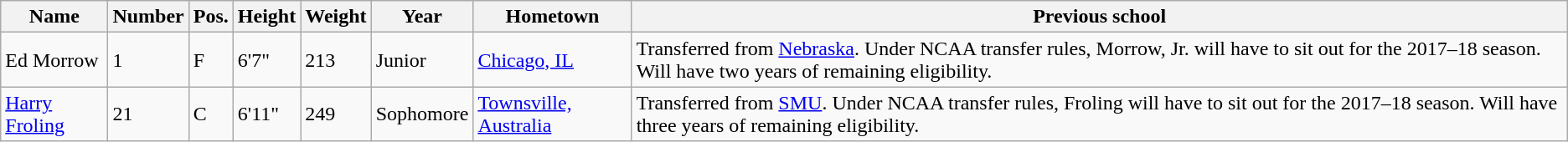<table class="wikitable sortable" border="1">
<tr>
<th>Name</th>
<th>Number</th>
<th>Pos.</th>
<th>Height</th>
<th>Weight</th>
<th>Year</th>
<th>Hometown</th>
<th class="unsortable">Previous school</th>
</tr>
<tr>
<td>Ed Morrow</td>
<td>1</td>
<td>F</td>
<td>6'7"</td>
<td>213</td>
<td>Junior</td>
<td><a href='#'>Chicago, IL</a></td>
<td>Transferred from <a href='#'>Nebraska</a>. Under NCAA transfer rules, Morrow, Jr. will have to sit out for the 2017–18 season. Will have two years of remaining eligibility.</td>
</tr>
<tr>
<td><a href='#'>Harry Froling</a></td>
<td>21</td>
<td>C</td>
<td>6'11"</td>
<td>249</td>
<td>Sophomore</td>
<td><a href='#'>Townsville, Australia</a></td>
<td>Transferred from <a href='#'>SMU</a>. Under NCAA transfer rules, Froling will have to sit out for the 2017–18 season. Will have three years of remaining eligibility.</td>
</tr>
</table>
